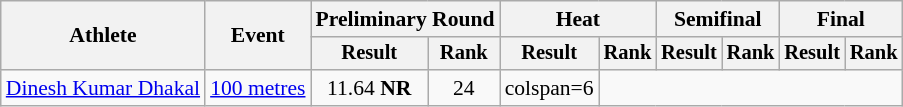<table class="wikitable" style="font-size:90%">
<tr>
<th rowspan="2">Athlete</th>
<th rowspan="2">Event</th>
<th colspan="2">Preliminary Round</th>
<th colspan="2">Heat</th>
<th colspan="2">Semifinal</th>
<th colspan="2">Final</th>
</tr>
<tr style="font-size:95%">
<th>Result</th>
<th>Rank</th>
<th>Result</th>
<th>Rank</th>
<th>Result</th>
<th>Rank</th>
<th>Result</th>
<th>Rank</th>
</tr>
<tr style=text-align:center>
<td style=text-align:left><a href='#'>Dinesh Kumar Dhakal</a></td>
<td style=text-align:left><a href='#'>100 metres</a></td>
<td>11.64 <strong>NR</strong></td>
<td>24</td>
<td>colspan=6 </td>
</tr>
</table>
